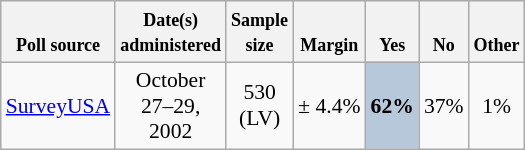<table class="wikitable" style="font-size:90%;text-align:center;">
<tr valign=bottom>
<th style="width:5px;"><small>Poll source</small></th>
<th style="width:10px;"><small>Date(s)<br>administered</small></th>
<th style="width:10px;"><small>Sample<br>size</small></th>
<th style="width:10px;"><small>Margin<br></small></th>
<th style="width:10px;"><small>Yes</small></th>
<th style="width:10px;"><small>No</small></th>
<th style="width:10px;"><small>Other</small></th>
</tr>
<tr>
<td style="text-align:left;"><a href='#'>SurveyUSA</a></td>
<td>October 27–29, 2002</td>
<td>530 (LV)</td>
<td>± 4.4%</td>
<td style="background: #B6C8D9;"><strong>62%</strong></td>
<td>37%</td>
<td>1%</td>
</tr>
</table>
